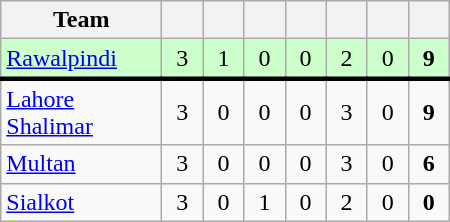<table class="wikitable sortable" style="text-align: center">
<tr>
<th style="width:100px;">Team</th>
<th style="width:20px;"></th>
<th style="width:20px;"></th>
<th style="width:20px;"></th>
<th style="width:20px;"></th>
<th style="width:20px;"></th>
<th style="width:20px;"></th>
<th style="width:20px;"></th>
</tr>
<tr bgcolor="#ccffcc">
<td style="text-align:left"><a href='#'>Rawalpindi</a></td>
<td>3</td>
<td>1</td>
<td>0</td>
<td>0</td>
<td>2</td>
<td>0</td>
<td><strong>9</strong></td>
</tr>
<tr style="border-top:solid #000000">
<td style="text-align:left"><a href='#'>Lahore Shalimar</a></td>
<td>3</td>
<td>0</td>
<td>0</td>
<td>0</td>
<td>3</td>
<td>0</td>
<td><strong>9</strong></td>
</tr>
<tr>
<td style="text-align:left"><a href='#'>Multan</a></td>
<td>3</td>
<td>0</td>
<td>0</td>
<td>0</td>
<td>3</td>
<td>0</td>
<td><strong>6</strong></td>
</tr>
<tr>
<td style="text-align:left"><a href='#'>Sialkot</a></td>
<td>3</td>
<td>0</td>
<td>1</td>
<td>0</td>
<td>2</td>
<td>0</td>
<td><strong>0</strong></td>
</tr>
</table>
